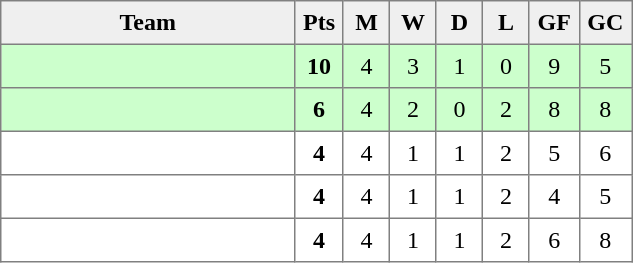<table style=border-collapse:collapse border=1 cellspacing=0 cellpadding=5>
<tr align=center bgcolor=#efefef>
<th width=185>Team</th>
<th width=20>Pts</th>
<th width=20>M</th>
<th width=20>W</th>
<th width=20>D</th>
<th width=20>L</th>
<th width=20>GF</th>
<th width=20>GC</th>
</tr>
<tr align=center bgcolor=#ccffcc>
<td style="text-align:left;"></td>
<td><strong>10</strong></td>
<td>4</td>
<td>3</td>
<td>1</td>
<td>0</td>
<td>9</td>
<td>5</td>
</tr>
<tr align=center bgcolor=#ccffcc>
<td style="text-align:left;"></td>
<td><strong>6</strong></td>
<td>4</td>
<td>2</td>
<td>0</td>
<td>2</td>
<td>8</td>
<td>8</td>
</tr>
<tr align=center>
<td style="text-align:left;"></td>
<td><strong>4</strong></td>
<td>4</td>
<td>1</td>
<td>1</td>
<td>2</td>
<td>5</td>
<td>6</td>
</tr>
<tr align=center>
<td style="text-align:left;"></td>
<td><strong>4</strong></td>
<td>4</td>
<td>1</td>
<td>1</td>
<td>2</td>
<td>4</td>
<td>5</td>
</tr>
<tr align=center>
<td style="text-align:left;"></td>
<td><strong>4</strong></td>
<td>4</td>
<td>1</td>
<td>1</td>
<td>2</td>
<td>6</td>
<td>8</td>
</tr>
</table>
